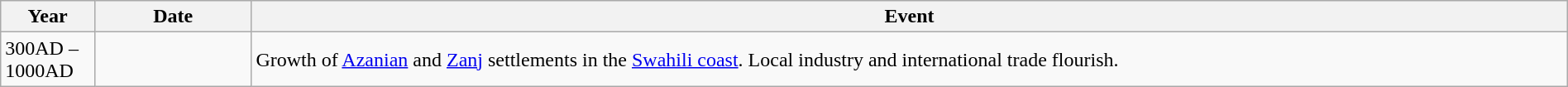<table class="wikitable" width="100%">
<tr>
<th style="width:6%">Year</th>
<th style="width:10%">Date</th>
<th>Event</th>
</tr>
<tr>
<td>300AD – 1000AD</td>
<td></td>
<td>Growth of <a href='#'>Azanian</a> and <a href='#'>Zanj</a> settlements in the <a href='#'>Swahili coast</a>. Local industry and international trade flourish.</td>
</tr>
</table>
